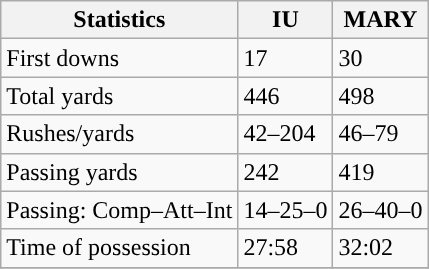<table class="wikitable" style="float: left;">
<tr>
<th>Statistics</th>
<th>IU</th>
<th>MARY</th>
</tr>
<tr>
<td>First downs</td>
<td>17</td>
<td>30</td>
</tr>
<tr>
<td>Total yards</td>
<td>446</td>
<td>498</td>
</tr>
<tr>
<td>Rushes/yards</td>
<td>42–204</td>
<td>46–79</td>
</tr>
<tr>
<td>Passing yards</td>
<td>242</td>
<td>419</td>
</tr>
<tr>
<td>Passing: Comp–Att–Int</td>
<td>14–25–0</td>
<td>26–40–0</td>
</tr>
<tr>
<td>Time of possession</td>
<td>27:58</td>
<td>32:02</td>
</tr>
<tr>
</tr>
</table>
